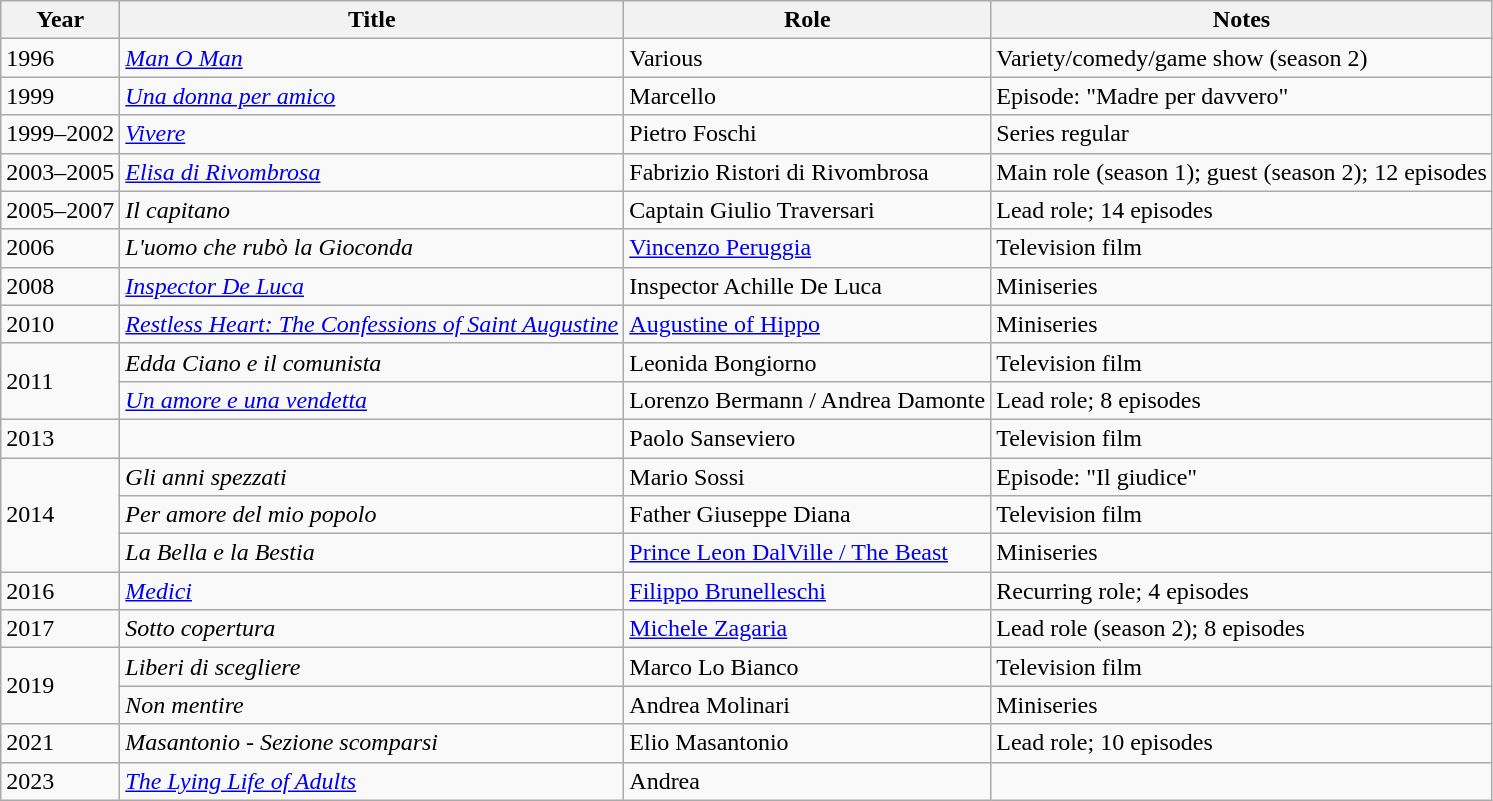<table class="wikitable">
<tr>
<th>Year</th>
<th>Title</th>
<th>Role</th>
<th>Notes</th>
</tr>
<tr>
<td>1996</td>
<td><em><a href='#'>Man O Man</a></em></td>
<td>Various</td>
<td>Variety/comedy/game show (season 2)</td>
</tr>
<tr>
<td>1999</td>
<td><em><a href='#'>Una donna per amico</a></em></td>
<td>Marcello</td>
<td>Episode: "Madre per davvero"</td>
</tr>
<tr>
<td>1999–2002</td>
<td><em><a href='#'>Vivere</a></em></td>
<td>Pietro Foschi</td>
<td>Series regular</td>
</tr>
<tr>
<td>2003–2005</td>
<td><em><a href='#'>Elisa di Rivombrosa</a></em></td>
<td>Fabrizio Ristori di Rivombrosa</td>
<td>Main role (season 1); guest (season 2); 12 episodes</td>
</tr>
<tr>
<td>2005–2007</td>
<td><em>Il capitano</em></td>
<td>Captain Giulio Traversari</td>
<td>Lead role; 14 episodes</td>
</tr>
<tr>
<td>2006</td>
<td><em>L'uomo che rubò la Gioconda</em></td>
<td><a href='#'>Vincenzo Peruggia</a></td>
<td>Television film</td>
</tr>
<tr>
<td>2008</td>
<td><em><a href='#'>Inspector De Luca</a></em></td>
<td>Inspector Achille De Luca</td>
<td>Miniseries</td>
</tr>
<tr>
<td>2010</td>
<td><em><a href='#'>Restless Heart: The Confessions of Saint Augustine</a></em></td>
<td><a href='#'>Augustine of Hippo</a></td>
<td>Miniseries</td>
</tr>
<tr>
<td rowspan="2">2011</td>
<td><em>Edda Ciano e il comunista</em></td>
<td>Leonida Bongiorno</td>
<td>Television film</td>
</tr>
<tr>
<td><em><a href='#'>Un amore e una vendetta</a></em></td>
<td>Lorenzo Bermann / Andrea Damonte</td>
<td>Lead role; 8 episodes</td>
</tr>
<tr>
<td>2013</td>
<td><em></em></td>
<td>Paolo Sanseviero</td>
<td>Television film</td>
</tr>
<tr>
<td rowspan="3">2014</td>
<td><em>Gli anni spezzati</em></td>
<td>Mario Sossi</td>
<td>Episode: "Il giudice"</td>
</tr>
<tr>
<td><em>Per amore del mio popolo</em></td>
<td>Father Giuseppe Diana</td>
<td>Television film</td>
</tr>
<tr>
<td><em>La Bella e la Bestia</em></td>
<td><a href='#'>Prince Leon DalVille / The Beast</a></td>
<td>Miniseries</td>
</tr>
<tr>
<td>2016</td>
<td><em><a href='#'>Medici</a></em></td>
<td><a href='#'>Filippo Brunelleschi</a></td>
<td>Recurring role; 4 episodes</td>
</tr>
<tr>
<td>2017</td>
<td><em>Sotto copertura</em></td>
<td><a href='#'>Michele Zagaria</a></td>
<td>Lead role (season 2); 8 episodes</td>
</tr>
<tr>
<td rowspan="2">2019</td>
<td><em>Liberi di scegliere</em></td>
<td>Marco Lo Bianco</td>
<td>Television film</td>
</tr>
<tr>
<td><em>Non mentire</em></td>
<td>Andrea Molinari</td>
<td>Miniseries</td>
</tr>
<tr>
<td>2021</td>
<td><em>Masantonio - Sezione scomparsi</em></td>
<td>Elio Masantonio</td>
<td>Lead role; 10 episodes</td>
</tr>
<tr>
<td>2023</td>
<td><em><a href='#'>The Lying Life of Adults</a></em></td>
<td>Andrea</td>
<td></td>
</tr>
</table>
